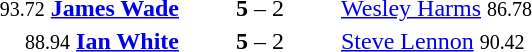<table style="text-align:center">
<tr>
<th width=223></th>
<th width=100></th>
<th width=223></th>
</tr>
<tr>
<td align=right><small>93.72</small> <strong><a href='#'>James Wade</a></strong> </td>
<td><strong>5</strong> – 2</td>
<td align=left> <a href='#'>Wesley Harms</a> <small>86.78</small></td>
</tr>
<tr>
<td align=right><small>88.94</small> <strong><a href='#'>Ian White</a></strong> </td>
<td><strong>5</strong> – 2</td>
<td align=left> <a href='#'>Steve Lennon</a> <small>90.42</small></td>
</tr>
</table>
